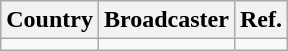<table class="wikitable">
<tr>
<th>Country</th>
<th>Broadcaster</th>
<th>Ref.</th>
</tr>
<tr>
<td></td>
<td></td>
<td></td>
</tr>
</table>
